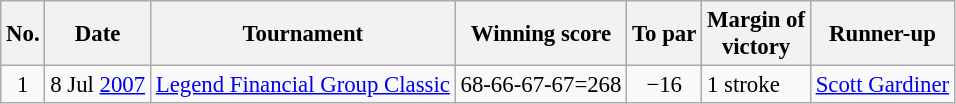<table class="wikitable" style="font-size:95%;">
<tr>
<th>No.</th>
<th>Date</th>
<th>Tournament</th>
<th>Winning score</th>
<th>To par</th>
<th>Margin of<br>victory</th>
<th>Runner-up</th>
</tr>
<tr>
<td align=center>1</td>
<td align=right>8 Jul <a href='#'>2007</a></td>
<td><a href='#'>Legend Financial Group Classic</a></td>
<td align=right>68-66-67-67=268</td>
<td align=center>−16</td>
<td>1 stroke</td>
<td> <a href='#'>Scott Gardiner</a></td>
</tr>
</table>
